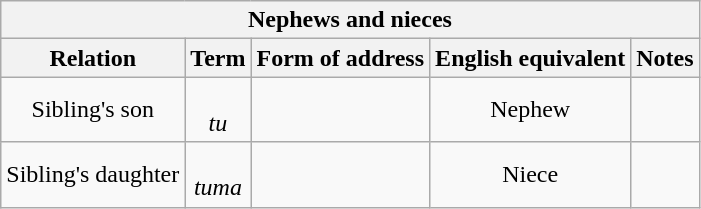<table class=wikitable style="text-align:center">
<tr>
<th colspan="5">Nephews and nieces</th>
</tr>
<tr>
<th>Relation</th>
<th>Term</th>
<th>Form of address</th>
<th>English equivalent</th>
<th>Notes</th>
</tr>
<tr>
<td>Sibling's son</td>
<td><br><em>tu</em></td>
<td></td>
<td>Nephew</td>
<td></td>
</tr>
<tr>
<td>Sibling's daughter</td>
<td><br><em>tuma</em></td>
<td></td>
<td>Niece</td>
<td></td>
</tr>
</table>
